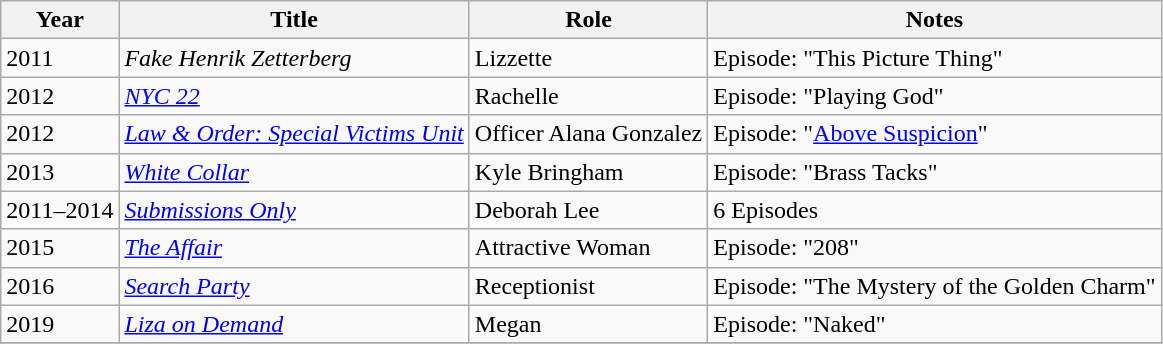<table class="wikitable">
<tr>
<th>Year</th>
<th>Title</th>
<th>Role</th>
<th>Notes</th>
</tr>
<tr>
<td>2011</td>
<td><em>Fake Henrik Zetterberg</em></td>
<td>Lizzette</td>
<td>Episode: "This Picture Thing"</td>
</tr>
<tr>
<td>2012</td>
<td><em><a href='#'>NYC 22</a></em></td>
<td>Rachelle</td>
<td>Episode: "Playing God"</td>
</tr>
<tr>
<td>2012</td>
<td><em><a href='#'>Law & Order: Special Victims Unit</a></em></td>
<td>Officer Alana Gonzalez</td>
<td>Episode: "<a href='#'>Above Suspicion</a>"</td>
</tr>
<tr>
<td>2013</td>
<td><em><a href='#'>White Collar</a></em></td>
<td>Kyle Bringham</td>
<td>Episode: "Brass Tacks"</td>
</tr>
<tr>
<td>2011–2014</td>
<td><em><a href='#'>Submissions Only</a></em></td>
<td>Deborah Lee</td>
<td>6 Episodes</td>
</tr>
<tr>
<td>2015</td>
<td><em><a href='#'>The Affair</a></em></td>
<td>Attractive Woman</td>
<td>Episode: "208"</td>
</tr>
<tr>
<td>2016</td>
<td><em><a href='#'>Search Party</a></em></td>
<td>Receptionist</td>
<td>Episode: "The Mystery of the Golden Charm"</td>
</tr>
<tr>
<td>2019</td>
<td><em><a href='#'>Liza on Demand</a></em></td>
<td>Megan</td>
<td>Episode: "Naked"</td>
</tr>
<tr>
</tr>
</table>
